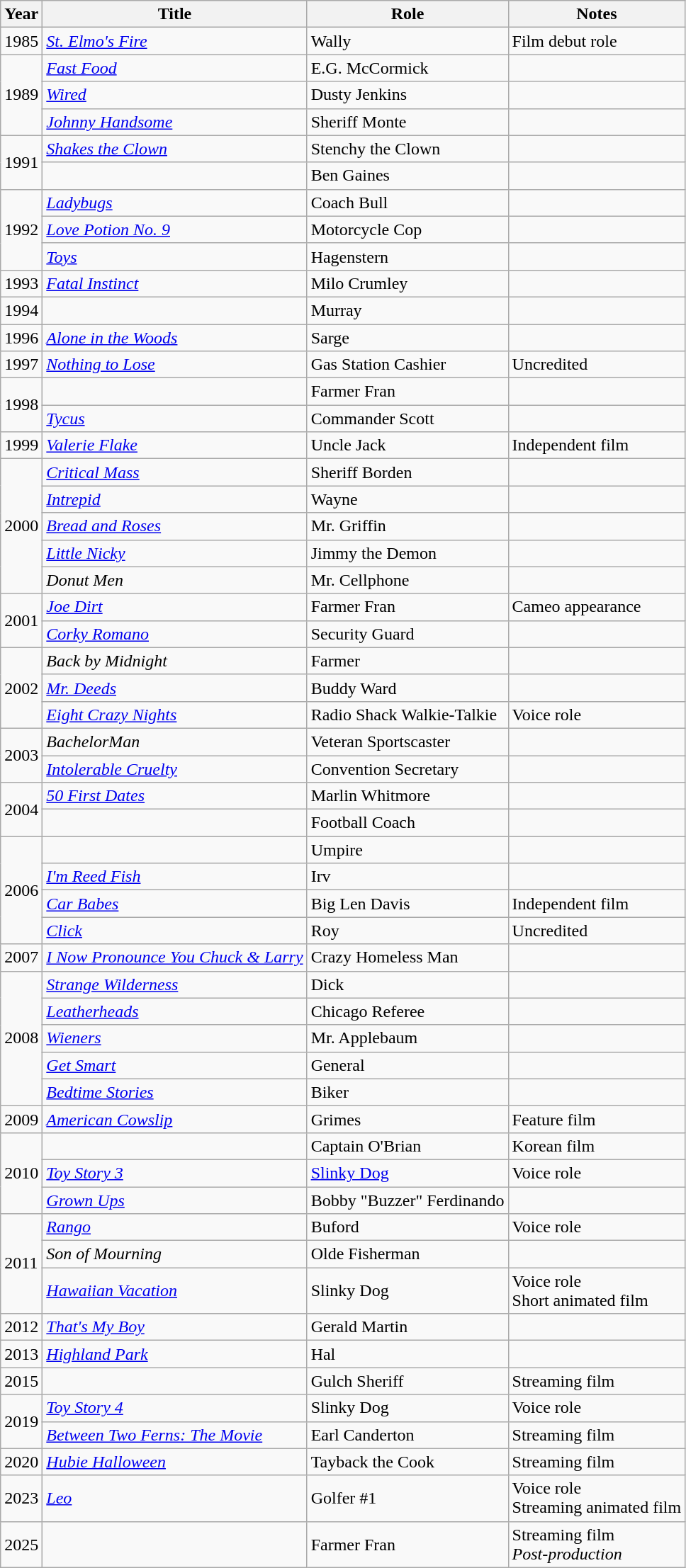<table class="wikitable sortable plainrowheaders">
<tr>
<th>Year</th>
<th>Title</th>
<th>Role</th>
<th class="unsortable">Notes</th>
</tr>
<tr>
<td>1985</td>
<td><em><a href='#'>St. Elmo's Fire</a></em></td>
<td>Wally</td>
<td>Film debut role</td>
</tr>
<tr>
<td rowspan=3>1989</td>
<td><em><a href='#'>Fast Food</a></em></td>
<td>E.G. McCormick</td>
<td></td>
</tr>
<tr>
<td><em><a href='#'>Wired</a></em></td>
<td>Dusty Jenkins</td>
<td></td>
</tr>
<tr>
<td><em><a href='#'>Johnny Handsome</a></em></td>
<td>Sheriff Monte</td>
<td></td>
</tr>
<tr>
<td rowspan=2>1991</td>
<td><em><a href='#'>Shakes the Clown</a></em></td>
<td>Stenchy the Clown</td>
<td></td>
</tr>
<tr>
<td><em></em></td>
<td>Ben Gaines</td>
<td></td>
</tr>
<tr>
<td rowspan=3>1992</td>
<td><em><a href='#'>Ladybugs</a></em></td>
<td>Coach Bull</td>
<td></td>
</tr>
<tr>
<td><em><a href='#'>Love Potion No. 9</a></em></td>
<td>Motorcycle Cop</td>
<td></td>
</tr>
<tr>
<td><em><a href='#'>Toys</a></em></td>
<td>Hagenstern</td>
<td></td>
</tr>
<tr>
<td>1993</td>
<td><em><a href='#'>Fatal Instinct</a></em></td>
<td>Milo Crumley</td>
<td></td>
</tr>
<tr>
<td>1994</td>
<td><em></em></td>
<td>Murray</td>
<td></td>
</tr>
<tr>
<td>1996</td>
<td><em><a href='#'>Alone in the Woods</a></em></td>
<td>Sarge</td>
<td></td>
</tr>
<tr>
<td>1997</td>
<td><em><a href='#'>Nothing to Lose</a></em></td>
<td>Gas Station Cashier</td>
<td>Uncredited</td>
</tr>
<tr>
<td rowspan=2>1998</td>
<td><em></em></td>
<td>Farmer Fran</td>
<td></td>
</tr>
<tr>
<td><em><a href='#'>Tycus</a></em></td>
<td>Commander Scott</td>
<td></td>
</tr>
<tr>
<td>1999</td>
<td><em><a href='#'>Valerie Flake</a></em></td>
<td>Uncle Jack</td>
<td>Independent film</td>
</tr>
<tr>
<td rowspan=5>2000</td>
<td><em><a href='#'>Critical Mass</a></em></td>
<td>Sheriff Borden</td>
<td></td>
</tr>
<tr>
<td><em><a href='#'>Intrepid</a></em></td>
<td>Wayne</td>
<td></td>
</tr>
<tr>
<td><em><a href='#'>Bread and Roses</a></em></td>
<td>Mr. Griffin</td>
<td></td>
</tr>
<tr>
<td><em><a href='#'>Little Nicky</a></em></td>
<td>Jimmy the Demon</td>
<td></td>
</tr>
<tr>
<td><em>Donut Men</em></td>
<td>Mr. Cellphone</td>
<td></td>
</tr>
<tr>
<td rowspan=2>2001</td>
<td><em><a href='#'>Joe Dirt</a></em></td>
<td>Farmer Fran</td>
<td>Cameo appearance</td>
</tr>
<tr>
<td><em><a href='#'>Corky Romano</a></em></td>
<td>Security Guard</td>
<td></td>
</tr>
<tr>
<td rowspan=3>2002</td>
<td><em>Back by Midnight</em></td>
<td>Farmer</td>
<td></td>
</tr>
<tr>
<td><em><a href='#'>Mr. Deeds</a></em></td>
<td>Buddy Ward</td>
<td></td>
</tr>
<tr>
<td><em><a href='#'>Eight Crazy Nights</a></em></td>
<td>Radio Shack Walkie-Talkie</td>
<td>Voice role</td>
</tr>
<tr>
<td rowspan=2>2003</td>
<td><em>BachelorMan</em></td>
<td>Veteran Sportscaster</td>
<td></td>
</tr>
<tr>
<td><em><a href='#'>Intolerable Cruelty</a></em></td>
<td>Convention Secretary</td>
<td></td>
</tr>
<tr>
<td rowspan=2>2004</td>
<td><em><a href='#'>50 First Dates</a></em></td>
<td>Marlin Whitmore</td>
<td></td>
</tr>
<tr>
<td><em></em></td>
<td>Football Coach</td>
<td></td>
</tr>
<tr>
<td rowspan=4>2006</td>
<td><em></em></td>
<td>Umpire</td>
<td></td>
</tr>
<tr>
<td><em><a href='#'>I'm Reed Fish</a></em></td>
<td>Irv</td>
<td></td>
</tr>
<tr>
<td><em><a href='#'>Car Babes</a></em></td>
<td>Big Len Davis</td>
<td>Independent film</td>
</tr>
<tr>
<td><em><a href='#'>Click</a></em></td>
<td>Roy</td>
<td>Uncredited</td>
</tr>
<tr>
<td>2007</td>
<td><em><a href='#'>I Now Pronounce You Chuck & Larry</a></em></td>
<td>Crazy Homeless Man</td>
<td></td>
</tr>
<tr>
<td rowspan=5>2008</td>
<td><em><a href='#'>Strange Wilderness</a></em></td>
<td>Dick</td>
<td></td>
</tr>
<tr>
<td><em><a href='#'>Leatherheads</a></em></td>
<td>Chicago Referee</td>
<td></td>
</tr>
<tr>
<td><em><a href='#'>Wieners</a></em></td>
<td>Mr. Applebaum</td>
<td></td>
</tr>
<tr>
<td><a href='#'><em>Get Smart</em></a></td>
<td>General</td>
<td></td>
</tr>
<tr>
<td><em><a href='#'>Bedtime Stories</a></em></td>
<td>Biker</td>
<td></td>
</tr>
<tr>
<td>2009</td>
<td><em><a href='#'>American Cowslip</a></em></td>
<td>Grimes</td>
<td>Feature film</td>
</tr>
<tr>
<td rowspan=3>2010</td>
<td><em></em></td>
<td>Captain O'Brian</td>
<td>Korean film</td>
</tr>
<tr>
<td><em><a href='#'>Toy Story 3</a></em></td>
<td><a href='#'>Slinky Dog</a></td>
<td>Voice role</td>
</tr>
<tr>
<td><a href='#'><em>Grown Ups</em></a></td>
<td>Bobby "Buzzer" Ferdinando</td>
<td></td>
</tr>
<tr>
<td rowspan=3>2011</td>
<td><em><a href='#'>Rango</a></em></td>
<td>Buford</td>
<td>Voice role</td>
</tr>
<tr>
<td><em>Son of Mourning</em></td>
<td>Olde Fisherman</td>
<td></td>
</tr>
<tr>
<td><em><a href='#'>Hawaiian Vacation</a></em></td>
<td>Slinky Dog</td>
<td>Voice role<br>Short animated film</td>
</tr>
<tr>
<td>2012</td>
<td><em><a href='#'>That's My Boy</a></em></td>
<td>Gerald Martin</td>
<td></td>
</tr>
<tr>
<td>2013</td>
<td><em><a href='#'>Highland Park</a></em></td>
<td>Hal</td>
<td></td>
</tr>
<tr>
<td>2015</td>
<td><em></em></td>
<td>Gulch Sheriff</td>
<td>Streaming film</td>
</tr>
<tr>
<td rowspan=2>2019</td>
<td><em><a href='#'>Toy Story 4</a></em></td>
<td>Slinky Dog</td>
<td>Voice role</td>
</tr>
<tr>
<td><em><a href='#'>Between Two Ferns: The Movie</a></em></td>
<td>Earl Canderton</td>
<td>Streaming film</td>
</tr>
<tr>
<td>2020</td>
<td><em><a href='#'>Hubie Halloween</a></em></td>
<td>Tayback the Cook</td>
<td>Streaming film</td>
</tr>
<tr>
<td>2023</td>
<td><em><a href='#'>Leo</a></em></td>
<td>Golfer #1</td>
<td>Voice role<br>Streaming animated film</td>
</tr>
<tr>
<td>2025</td>
<td></td>
<td>Farmer Fran</td>
<td>Streaming film<br><em>Post-production</em></td>
</tr>
</table>
